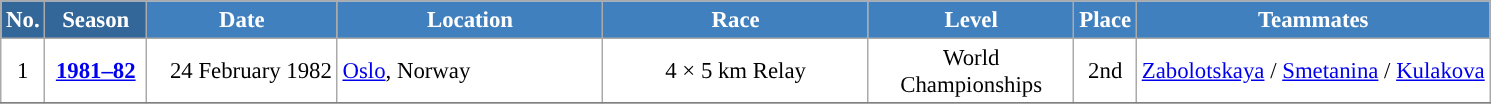<table class="wikitable sortable" style="font-size:95%; text-align:center; border:grey solid 1px; border-collapse:collapse; background:#ffffff;">
<tr style="background:#efefef;">
<th style="background-color:#369; color:white;">No.</th>
<th style="background-color:#369; color:white;">Season</th>
<th style="background-color:#4180be; color:white; width:120px;">Date</th>
<th style="background-color:#4180be; color:white; width:170px;">Location</th>
<th style="background-color:#4180be; color:white; width:170px;">Race</th>
<th style="background-color:#4180be; color:white; width:130px;">Level</th>
<th style="background-color:#4180be; color:white;">Place</th>
<th style="background-color:#4180be; color:white;">Teammates</th>
</tr>
<tr>
<td align=center>1</td>
<td rowspan=1 align=center><strong> <a href='#'>1981–82</a> </strong></td>
<td align=right>24 February 1982</td>
<td align=left> <a href='#'>Oslo</a>, Norway</td>
<td>4 × 5 km Relay</td>
<td>World Championships</td>
<td>2nd</td>
<td><a href='#'>Zabolotskaya</a> / <a href='#'>Smetanina</a> / <a href='#'>Kulakova</a></td>
</tr>
<tr>
</tr>
</table>
